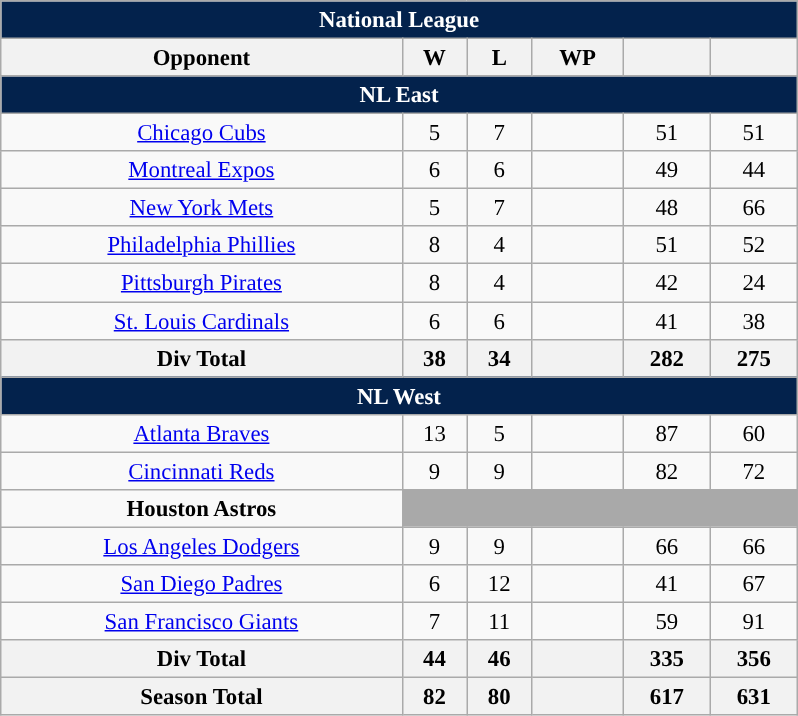<table class="wikitable" style="margin:1em auto; font-size:95%; text-align:center; width:35em;">
<tr>
<th colspan="7" style="background:#03224c; color:#ffffff;">National League</th>
</tr>
<tr>
<th>Opponent</th>
<th>W</th>
<th>L</th>
<th>WP</th>
<th></th>
<th></th>
</tr>
<tr>
<th colspan="7" style="background:#03224c; color:#ffffff;">NL East</th>
</tr>
<tr>
<td><a href='#'>Chicago Cubs</a></td>
<td>5</td>
<td>7</td>
<td></td>
<td>51</td>
<td>51</td>
</tr>
<tr>
<td><a href='#'>Montreal Expos</a></td>
<td>6</td>
<td>6</td>
<td></td>
<td>49</td>
<td>44</td>
</tr>
<tr>
<td><a href='#'>New York Mets</a></td>
<td>5</td>
<td>7</td>
<td></td>
<td>48</td>
<td>66</td>
</tr>
<tr>
<td><a href='#'>Philadelphia Phillies</a></td>
<td>8</td>
<td>4</td>
<td></td>
<td>51</td>
<td>52</td>
</tr>
<tr>
<td><a href='#'><span>Pittsburgh Pirates</span></a></td>
<td>8</td>
<td>4</td>
<td></td>
<td>42</td>
<td>24</td>
</tr>
<tr>
<td><a href='#'>St. Louis Cardinals</a></td>
<td>6</td>
<td>6</td>
<td></td>
<td>41</td>
<td>38</td>
</tr>
<tr>
<th>Div Total</th>
<th>38</th>
<th>34</th>
<th></th>
<th>282</th>
<th>275</th>
</tr>
<tr>
<th colspan="7" style="background:#03224c; color:#ffffff;">NL West</th>
</tr>
<tr>
<td><a href='#'>Atlanta Braves</a></td>
<td>13</td>
<td>5</td>
<td></td>
<td>87</td>
<td>60</td>
</tr>
<tr>
<td><a href='#'><span>Cincinnati Reds</span></a></td>
<td>9</td>
<td>9</td>
<td></td>
<td>82</td>
<td>72</td>
</tr>
<tr>
<td><span><strong>Houston Astros</strong></span></td>
<td colspan=5 style="background:darkgray;"></td>
</tr>
<tr>
<td><a href='#'>Los Angeles Dodgers</a></td>
<td>9</td>
<td>9</td>
<td></td>
<td>66</td>
<td>66</td>
</tr>
<tr>
<td><a href='#'>San Diego Padres</a></td>
<td>6</td>
<td>12</td>
<td></td>
<td>41</td>
<td>67</td>
</tr>
<tr>
<td><a href='#'>San Francisco Giants</a></td>
<td>7</td>
<td>11</td>
<td></td>
<td>59</td>
<td>91</td>
</tr>
<tr>
<th>Div Total</th>
<th>44</th>
<th>46</th>
<th></th>
<th>335</th>
<th>356</th>
</tr>
<tr>
<th>Season Total</th>
<th>82</th>
<th>80</th>
<th></th>
<th>617</th>
<th>631</th>
</tr>
</table>
